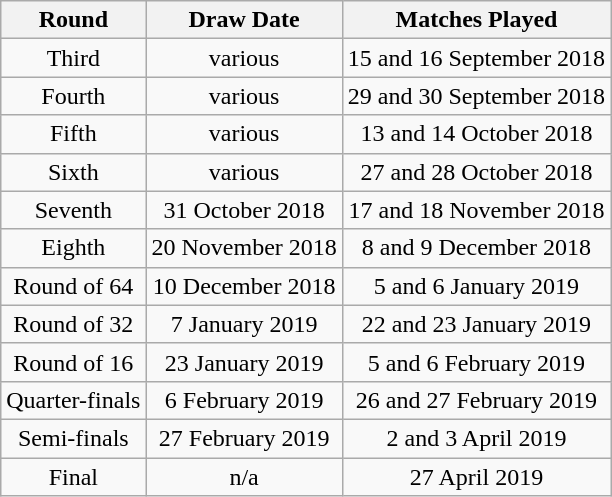<table class="wikitable" style="text-align: center">
<tr>
<th>Round</th>
<th>Draw Date</th>
<th>Matches Played</th>
</tr>
<tr>
<td>Third</td>
<td>various</td>
<td>15 and 16 September 2018</td>
</tr>
<tr>
<td>Fourth</td>
<td>various</td>
<td>29 and 30 September 2018</td>
</tr>
<tr>
<td>Fifth</td>
<td>various</td>
<td>13 and 14 October 2018</td>
</tr>
<tr>
<td>Sixth</td>
<td>various</td>
<td>27 and 28 October 2018</td>
</tr>
<tr>
<td>Seventh</td>
<td>31 October 2018</td>
<td>17 and 18 November 2018</td>
</tr>
<tr>
<td>Eighth</td>
<td>20 November 2018</td>
<td>8 and 9 December 2018</td>
</tr>
<tr>
<td>Round of 64</td>
<td>10 December 2018</td>
<td>5 and 6 January 2019</td>
</tr>
<tr>
<td>Round of 32</td>
<td>7 January 2019</td>
<td>22 and 23 January 2019</td>
</tr>
<tr>
<td>Round of 16</td>
<td>23 January 2019</td>
<td>5 and 6 February 2019</td>
</tr>
<tr>
<td>Quarter-finals</td>
<td>6 February 2019</td>
<td>26 and 27 February 2019</td>
</tr>
<tr>
<td>Semi-finals</td>
<td>27 February 2019</td>
<td>2 and 3 April 2019</td>
</tr>
<tr>
<td>Final</td>
<td>n/a</td>
<td>27 April 2019</td>
</tr>
</table>
